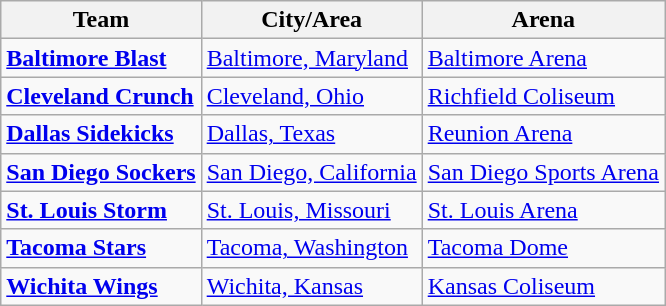<table class="wikitable">
<tr>
<th>Team</th>
<th>City/Area</th>
<th>Arena</th>
</tr>
<tr>
<td><strong><a href='#'>Baltimore Blast</a></strong></td>
<td><a href='#'>Baltimore, Maryland</a></td>
<td><a href='#'>Baltimore Arena</a></td>
</tr>
<tr>
<td><strong><a href='#'>Cleveland Crunch</a></strong></td>
<td><a href='#'>Cleveland, Ohio</a></td>
<td><a href='#'>Richfield Coliseum</a></td>
</tr>
<tr>
<td><strong><a href='#'>Dallas Sidekicks</a></strong></td>
<td><a href='#'>Dallas, Texas</a></td>
<td><a href='#'>Reunion Arena</a></td>
</tr>
<tr>
<td><strong><a href='#'>San Diego Sockers</a></strong></td>
<td><a href='#'>San Diego, California</a></td>
<td><a href='#'>San Diego Sports Arena</a></td>
</tr>
<tr>
<td><strong><a href='#'>St. Louis Storm</a></strong></td>
<td><a href='#'>St. Louis, Missouri</a></td>
<td><a href='#'>St. Louis Arena</a></td>
</tr>
<tr>
<td><strong><a href='#'>Tacoma Stars</a></strong></td>
<td><a href='#'>Tacoma, Washington</a></td>
<td><a href='#'>Tacoma Dome</a></td>
</tr>
<tr>
<td><strong><a href='#'>Wichita Wings</a></strong></td>
<td><a href='#'>Wichita, Kansas</a></td>
<td><a href='#'>Kansas Coliseum</a></td>
</tr>
</table>
